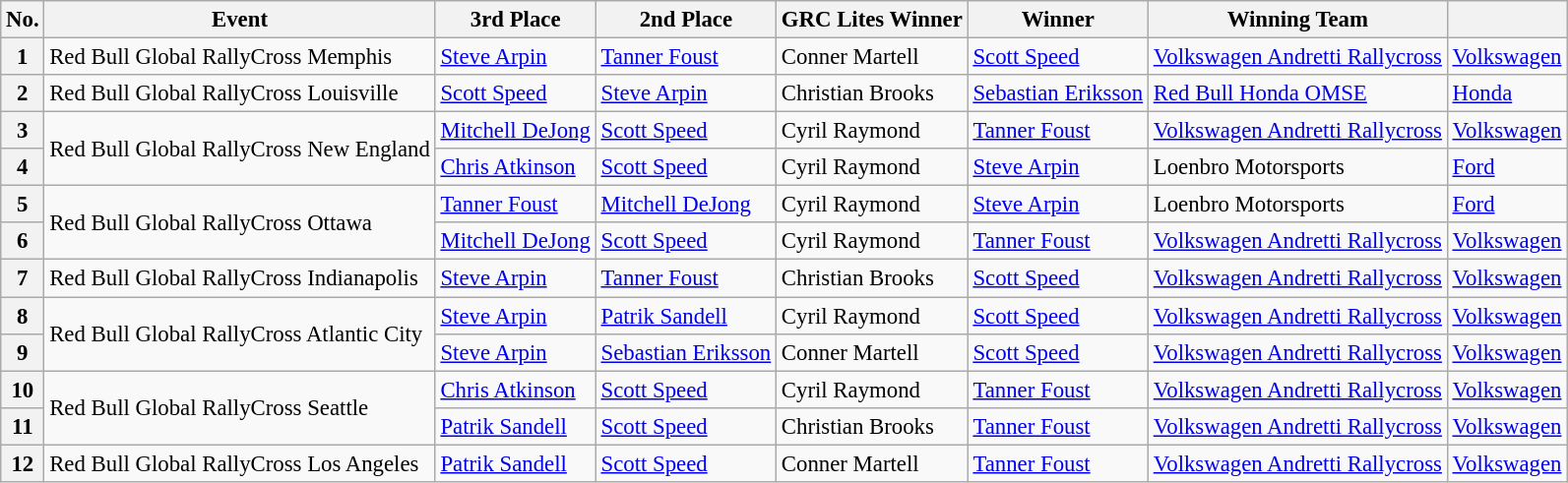<table class="wikitable" style="font-size:95%">
<tr>
<th>No.</th>
<th>Event</th>
<th>3rd Place</th>
<th>2nd Place</th>
<th>GRC Lites Winner</th>
<th>Winner</th>
<th>Winning Team</th>
<th></th>
</tr>
<tr>
<th>1</th>
<td>Red Bull Global RallyCross Memphis</td>
<td> <a href='#'>Steve Arpin</a></td>
<td> <a href='#'>Tanner Foust</a></td>
<td> Conner Martell</td>
<td> <a href='#'>Scott Speed</a></td>
<td> <a href='#'>Volkswagen Andretti Rallycross</a></td>
<td> <a href='#'>Volkswagen</a></td>
</tr>
<tr>
<th>2</th>
<td>Red Bull Global RallyCross Louisville</td>
<td> <a href='#'>Scott Speed</a></td>
<td> <a href='#'>Steve Arpin</a></td>
<td> Christian Brooks</td>
<td> <a href='#'>Sebastian Eriksson</a></td>
<td> <a href='#'>Red Bull Honda OMSE</a></td>
<td> <a href='#'>Honda</a></td>
</tr>
<tr>
<th>3</th>
<td rowspan=2>Red Bull Global RallyCross New England</td>
<td> <a href='#'>Mitchell DeJong</a></td>
<td> <a href='#'>Scott Speed</a></td>
<td> Cyril Raymond</td>
<td> <a href='#'>Tanner Foust</a></td>
<td> <a href='#'>Volkswagen Andretti Rallycross</a></td>
<td> <a href='#'>Volkswagen</a></td>
</tr>
<tr>
<th>4</th>
<td> <a href='#'>Chris Atkinson</a></td>
<td> <a href='#'>Scott Speed</a></td>
<td> Cyril Raymond</td>
<td> <a href='#'>Steve Arpin</a></td>
<td> Loenbro Motorsports</td>
<td> <a href='#'>Ford</a></td>
</tr>
<tr>
<th>5</th>
<td rowspan=2>Red Bull Global RallyCross Ottawa</td>
<td> <a href='#'>Tanner Foust</a></td>
<td> <a href='#'>Mitchell DeJong</a></td>
<td> Cyril Raymond</td>
<td> <a href='#'>Steve Arpin</a></td>
<td> Loenbro Motorsports</td>
<td> <a href='#'>Ford</a></td>
</tr>
<tr>
<th>6</th>
<td> <a href='#'>Mitchell DeJong</a></td>
<td> <a href='#'>Scott Speed</a></td>
<td> Cyril Raymond</td>
<td> <a href='#'>Tanner Foust</a></td>
<td> <a href='#'>Volkswagen Andretti Rallycross</a></td>
<td> <a href='#'>Volkswagen</a></td>
</tr>
<tr>
<th>7</th>
<td>Red Bull Global RallyCross Indianapolis</td>
<td> <a href='#'>Steve Arpin</a></td>
<td> <a href='#'>Tanner Foust</a></td>
<td> Christian Brooks</td>
<td> <a href='#'>Scott Speed</a></td>
<td> <a href='#'>Volkswagen Andretti Rallycross</a></td>
<td> <a href='#'>Volkswagen</a></td>
</tr>
<tr>
<th>8</th>
<td rowspan=2>Red Bull Global RallyCross Atlantic City</td>
<td> <a href='#'>Steve Arpin</a></td>
<td> <a href='#'>Patrik Sandell</a></td>
<td> Cyril Raymond</td>
<td> <a href='#'>Scott Speed</a></td>
<td> <a href='#'>Volkswagen Andretti Rallycross</a></td>
<td> <a href='#'>Volkswagen</a></td>
</tr>
<tr>
<th>9</th>
<td> <a href='#'>Steve Arpin</a></td>
<td> <a href='#'>Sebastian Eriksson</a></td>
<td> Conner Martell</td>
<td> <a href='#'>Scott Speed</a></td>
<td> <a href='#'>Volkswagen Andretti Rallycross</a></td>
<td> <a href='#'>Volkswagen</a></td>
</tr>
<tr>
<th>10</th>
<td rowspan=2>Red Bull Global RallyCross Seattle</td>
<td> <a href='#'>Chris Atkinson</a></td>
<td> <a href='#'>Scott Speed</a></td>
<td> Cyril Raymond</td>
<td> <a href='#'>Tanner Foust</a></td>
<td> <a href='#'>Volkswagen Andretti Rallycross</a></td>
<td> <a href='#'>Volkswagen</a></td>
</tr>
<tr>
<th>11</th>
<td> <a href='#'>Patrik Sandell</a></td>
<td> <a href='#'>Scott Speed</a></td>
<td> Christian Brooks</td>
<td> <a href='#'>Tanner Foust</a></td>
<td> <a href='#'>Volkswagen Andretti Rallycross</a></td>
<td> <a href='#'>Volkswagen</a></td>
</tr>
<tr>
<th>12</th>
<td>Red Bull Global RallyCross Los Angeles</td>
<td> <a href='#'>Patrik Sandell</a></td>
<td> <a href='#'>Scott Speed</a></td>
<td> Conner Martell</td>
<td> <a href='#'>Tanner Foust</a></td>
<td> <a href='#'>Volkswagen Andretti Rallycross</a></td>
<td> <a href='#'>Volkswagen</a></td>
</tr>
</table>
